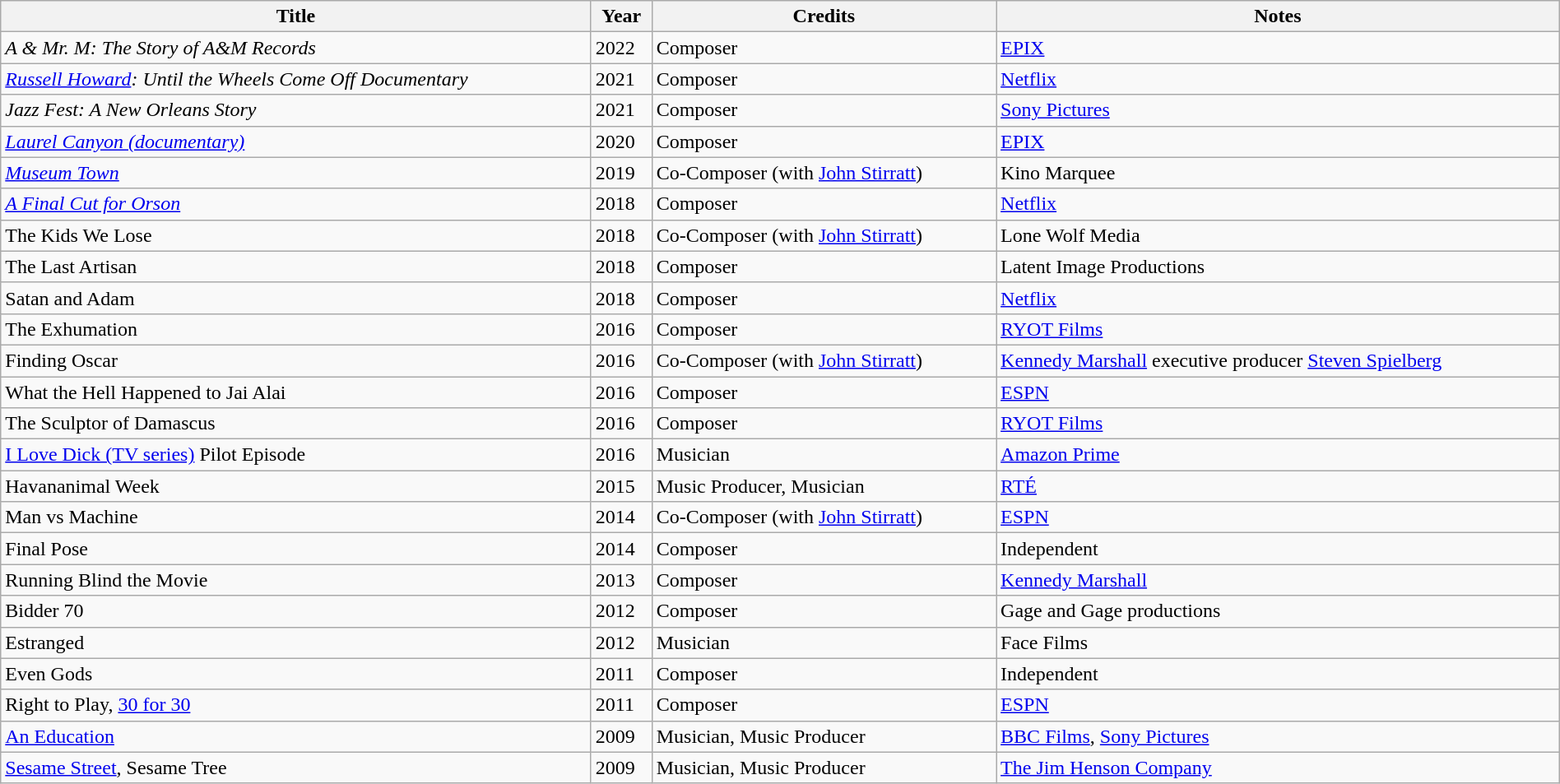<table class="wikitable sortable" style="width:100%;">
<tr>
<th>Title</th>
<th>Year</th>
<th>Credits</th>
<th>Notes</th>
</tr>
<tr>
<td><em>A & Mr. M: The Story of A&M Records</em></td>
<td>2022</td>
<td>Composer</td>
<td><a href='#'>EPIX</a></td>
</tr>
<tr>
<td><em><a href='#'>Russell Howard</a>: Until the Wheels Come Off Documentary</em></td>
<td>2021</td>
<td>Composer</td>
<td><a href='#'>Netflix</a></td>
</tr>
<tr>
<td><em>Jazz Fest: A New Orleans Story</em></td>
<td>2021</td>
<td>Composer</td>
<td><a href='#'>Sony Pictures</a></td>
</tr>
<tr>
<td><em><a href='#'>Laurel Canyon (documentary)</a></em></td>
<td>2020</td>
<td>Composer</td>
<td><a href='#'>EPIX</a></td>
</tr>
<tr>
<td><em><a href='#'>Museum Town</a></em></td>
<td>2019</td>
<td>Co-Composer (with <a href='#'>John Stirratt</a>)</td>
<td>Kino Marquee</td>
</tr>
<tr>
<td><em><a href='#'>A Final Cut for Orson</a></em></td>
<td>2018</td>
<td>Composer</td>
<td><a href='#'>Netflix</a></td>
</tr>
<tr>
<td>The Kids We Lose</td>
<td>2018</td>
<td>Co-Composer (with <a href='#'>John Stirratt</a>)</td>
<td>Lone Wolf Media</td>
</tr>
<tr>
<td>The Last Artisan</td>
<td>2018</td>
<td>Composer</td>
<td>Latent Image Productions</td>
</tr>
<tr>
<td>Satan and Adam</td>
<td>2018</td>
<td>Composer</td>
<td><a href='#'>Netflix</a></td>
</tr>
<tr>
<td>The Exhumation</td>
<td>2016</td>
<td>Composer</td>
<td><a href='#'>RYOT Films</a></td>
</tr>
<tr>
<td>Finding Oscar</td>
<td>2016</td>
<td>Co-Composer (with <a href='#'>John Stirratt</a>)</td>
<td><a href='#'>Kennedy Marshall</a> executive producer <a href='#'>Steven Spielberg</a></td>
</tr>
<tr>
<td>What the Hell Happened to Jai Alai</td>
<td>2016</td>
<td>Composer</td>
<td><a href='#'>ESPN</a></td>
</tr>
<tr>
<td>The Sculptor of Damascus</td>
<td>2016</td>
<td>Composer</td>
<td><a href='#'>RYOT Films</a></td>
</tr>
<tr>
<td><a href='#'>I Love Dick (TV series)</a> Pilot Episode</td>
<td>2016</td>
<td>Musician</td>
<td><a href='#'>Amazon Prime</a></td>
</tr>
<tr>
<td>Havananimal Week</td>
<td>2015</td>
<td>Music Producer, Musician</td>
<td><a href='#'>RTÉ</a></td>
</tr>
<tr>
<td>Man vs Machine</td>
<td>2014</td>
<td>Co-Composer (with <a href='#'>John Stirratt</a>)</td>
<td><a href='#'>ESPN</a></td>
</tr>
<tr>
<td>Final Pose</td>
<td>2014</td>
<td>Composer</td>
<td>Independent</td>
</tr>
<tr>
<td>Running Blind the Movie</td>
<td>2013</td>
<td>Composer</td>
<td><a href='#'>Kennedy Marshall</a></td>
</tr>
<tr>
<td>Bidder 70</td>
<td>2012</td>
<td>Composer</td>
<td>Gage and Gage productions</td>
</tr>
<tr>
<td>Estranged</td>
<td>2012</td>
<td>Musician</td>
<td>Face Films</td>
</tr>
<tr>
<td>Even Gods</td>
<td>2011</td>
<td>Composer</td>
<td>Independent</td>
</tr>
<tr>
<td>Right to Play, <a href='#'>30 for 30</a></td>
<td>2011</td>
<td>Composer</td>
<td><a href='#'>ESPN</a></td>
</tr>
<tr>
<td><a href='#'>An Education</a></td>
<td>2009</td>
<td>Musician, Music Producer</td>
<td><a href='#'>BBC Films</a>, <a href='#'>Sony Pictures</a></td>
</tr>
<tr>
<td><a href='#'>Sesame Street</a>, Sesame Tree</td>
<td>2009</td>
<td>Musician, Music Producer</td>
<td><a href='#'>The Jim Henson Company</a></td>
</tr>
</table>
